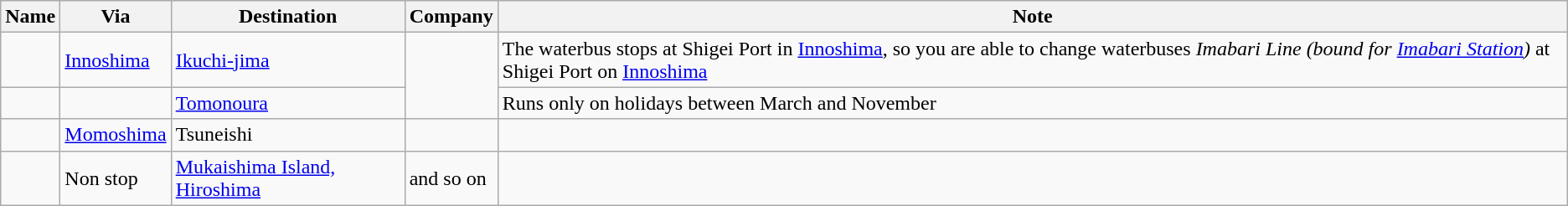<table class="wikitable">
<tr>
<th>Name</th>
<th>Via</th>
<th>Destination</th>
<th>Company</th>
<th>Note</th>
</tr>
<tr>
<td><em></em></td>
<td><a href='#'>Innoshima</a></td>
<td><a href='#'>Ikuchi-jima</a></td>
<td rowspan="2"></td>
<td>The waterbus stops at Shigei Port in <a href='#'>Innoshima</a>, so you are able to change waterbuses <em>Imabari Line (bound for <a href='#'>Imabari Station</a>)</em> at Shigei Port on <a href='#'>Innoshima</a></td>
</tr>
<tr>
<td><em></em></td>
<td></td>
<td><a href='#'>Tomonoura</a></td>
<td>Runs only on holidays between March and November</td>
</tr>
<tr>
<td><em></em></td>
<td><a href='#'>Momoshima</a></td>
<td>Tsuneishi</td>
<td></td>
<td></td>
</tr>
<tr>
<td><em></em></td>
<td>Non stop</td>
<td><a href='#'>Mukaishima Island, Hiroshima</a></td>
<td> and so on</td>
<td></td>
</tr>
</table>
